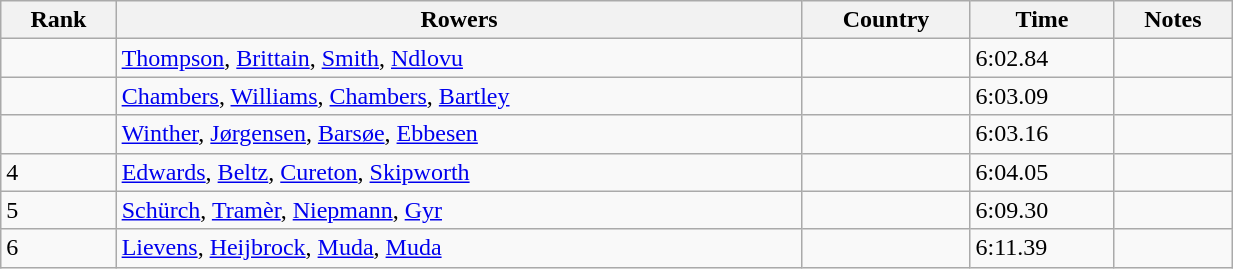<table class="wikitable sortable" width=65%>
<tr>
<th>Rank</th>
<th>Rowers</th>
<th>Country</th>
<th>Time</th>
<th>Notes</th>
</tr>
<tr>
<td></td>
<td><a href='#'>Thompson</a>, <a href='#'>Brittain</a>, <a href='#'>Smith</a>, <a href='#'>Ndlovu</a></td>
<td></td>
<td>6:02.84</td>
<td></td>
</tr>
<tr>
<td></td>
<td><a href='#'>Chambers</a>, <a href='#'>Williams</a>, <a href='#'>Chambers</a>, <a href='#'>Bartley</a></td>
<td></td>
<td>6:03.09</td>
<td></td>
</tr>
<tr>
<td></td>
<td><a href='#'>Winther</a>, <a href='#'>Jørgensen</a>, <a href='#'>Barsøe</a>, <a href='#'>Ebbesen</a></td>
<td></td>
<td>6:03.16</td>
<td></td>
</tr>
<tr>
<td>4</td>
<td><a href='#'>Edwards</a>, <a href='#'>Beltz</a>, <a href='#'>Cureton</a>, <a href='#'>Skipworth</a></td>
<td></td>
<td>6:04.05</td>
<td></td>
</tr>
<tr>
<td>5</td>
<td><a href='#'>Schürch</a>, <a href='#'>Tramèr</a>, <a href='#'>Niepmann</a>, <a href='#'>Gyr</a></td>
<td></td>
<td>6:09.30</td>
<td></td>
</tr>
<tr>
<td>6</td>
<td><a href='#'>Lievens</a>, <a href='#'>Heijbrock</a>, <a href='#'>Muda</a>, <a href='#'>Muda</a></td>
<td></td>
<td>6:11.39</td>
<td></td>
</tr>
</table>
